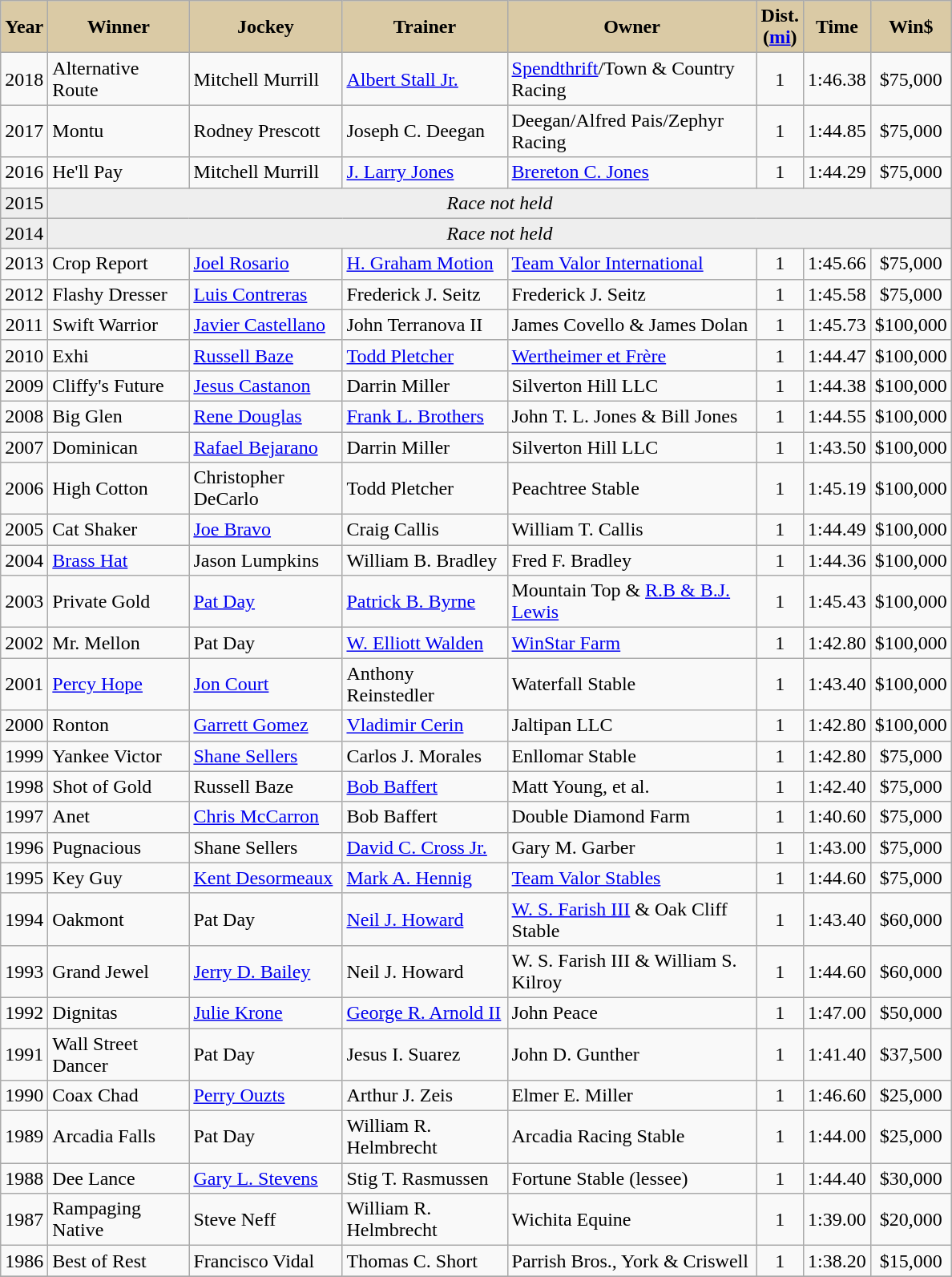<table class="wikitable sortable">
<tr>
<th style="background-color:#DACAA5; width:30px">Year<br></th>
<th style="background-color:#DACAA5; width:110px">Winner<br></th>
<th style="background-color:#DACAA5; width:120px">Jockey<br></th>
<th style="background-color:#DACAA5; width:130px">Trainer<br></th>
<th style="background-color:#DACAA5; width:200px">Owner<br></th>
<th style="background-color:#DACAA5; width:30px">Dist.<br>(<a href='#'>mi</a>)<br></th>
<th style="background-color:#DACAA5; width:35px">Time <br></th>
<th style="background-color:#DACAA5; width:35px">Win$<br></th>
</tr>
<tr>
<td align=center>2018</td>
<td>Alternative Route</td>
<td>Mitchell Murrill</td>
<td><a href='#'>Albert Stall Jr.</a></td>
<td><a href='#'>Spendthrift</a>/Town & Country Racing</td>
<td align=center>1<span></span></td>
<td align=center>1:46.38</td>
<td align=center>$75,000</td>
</tr>
<tr>
<td align=center>2017</td>
<td>Montu</td>
<td>Rodney Prescott</td>
<td>Joseph C. Deegan</td>
<td>Deegan/Alfred Pais/Zephyr Racing</td>
<td align=center>1<span></span></td>
<td align=center>1:44.85</td>
<td align=center>$75,000</td>
</tr>
<tr>
<td align=center>2016</td>
<td>He'll Pay</td>
<td>Mitchell Murrill</td>
<td><a href='#'>J. Larry Jones</a></td>
<td><a href='#'>Brereton C. Jones</a></td>
<td align=center>1<span></span></td>
<td align=center>1:44.29</td>
<td align=center>$75,000</td>
</tr>
<tr bgcolor="#eeeeee">
<td align=center>2015</td>
<td align=center  colspan=9><em>Race not held</em></td>
</tr>
<tr bgcolor="#eeeeee">
<td align=center>2014</td>
<td align=center  colspan=9><em>Race not held</em></td>
</tr>
<tr>
<td align=center>2013</td>
<td>Crop Report</td>
<td><a href='#'>Joel Rosario</a></td>
<td><a href='#'>H. Graham Motion</a></td>
<td><a href='#'>Team Valor International</a></td>
<td align=center>1<span></span></td>
<td align=center>1:45.66</td>
<td align=center>$75,000</td>
</tr>
<tr>
<td align=center>2012</td>
<td>Flashy Dresser</td>
<td><a href='#'>Luis Contreras</a></td>
<td>Frederick J. Seitz</td>
<td>Frederick J. Seitz</td>
<td align=center>1<span></span></td>
<td align=center>1:45.58</td>
<td align=center>$75,000</td>
</tr>
<tr>
<td align=center>2011</td>
<td>Swift Warrior</td>
<td><a href='#'>Javier Castellano</a></td>
<td>John Terranova II</td>
<td>James Covello & James Dolan</td>
<td align=center>1<span></span></td>
<td align=center>1:45.73</td>
<td align=center>$100,000</td>
</tr>
<tr>
<td align=center>2010</td>
<td>Exhi</td>
<td><a href='#'>Russell Baze</a></td>
<td><a href='#'>Todd Pletcher</a></td>
<td><a href='#'>Wertheimer et Frère</a></td>
<td align=center>1<span></span></td>
<td align=center>1:44.47</td>
<td align=center>$100,000</td>
</tr>
<tr>
<td align=center>2009</td>
<td>Cliffy's Future</td>
<td><a href='#'>Jesus Castanon</a></td>
<td>Darrin Miller</td>
<td>Silverton Hill LLC</td>
<td align=center>1<span></span></td>
<td align=center>1:44.38</td>
<td align=center>$100,000</td>
</tr>
<tr>
<td align=center>2008</td>
<td>Big Glen</td>
<td><a href='#'>Rene Douglas</a></td>
<td><a href='#'>Frank L. Brothers</a></td>
<td>John T. L. Jones & Bill Jones</td>
<td align=center>1<span></span></td>
<td align=center>1:44.55</td>
<td align=center>$100,000</td>
</tr>
<tr>
<td align=center>2007</td>
<td>Dominican</td>
<td><a href='#'>Rafael Bejarano</a></td>
<td>Darrin Miller</td>
<td>Silverton Hill LLC</td>
<td align=center>1<span></span></td>
<td align=center>1:43.50</td>
<td align=center>$100,000</td>
</tr>
<tr>
<td align=center>2006</td>
<td>High Cotton</td>
<td>Christopher DeCarlo</td>
<td>Todd Pletcher</td>
<td>Peachtree Stable</td>
<td align=center>1<span></span></td>
<td align=center>1:45.19</td>
<td align=center>$100,000</td>
</tr>
<tr>
<td align=center>2005</td>
<td>Cat Shaker</td>
<td><a href='#'>Joe Bravo</a></td>
<td>Craig Callis</td>
<td>William T. Callis</td>
<td align=center>1<span></span></td>
<td align=center>1:44.49</td>
<td align=center>$100,000</td>
</tr>
<tr>
<td align=center>2004</td>
<td><a href='#'>Brass Hat</a></td>
<td>Jason Lumpkins</td>
<td>William B. Bradley</td>
<td>Fred F. Bradley</td>
<td align=center>1<span></span></td>
<td align=center>1:44.36</td>
<td align=center>$100,000</td>
</tr>
<tr>
<td align=center>2003</td>
<td>Private Gold</td>
<td><a href='#'>Pat Day</a></td>
<td><a href='#'>Patrick B. Byrne</a></td>
<td>Mountain Top & <a href='#'>R.B & B.J. Lewis</a></td>
<td align=center>1<span></span></td>
<td align=center>1:45.43</td>
<td align=center>$100,000</td>
</tr>
<tr>
<td align=center>2002</td>
<td>Mr. Mellon</td>
<td>Pat Day</td>
<td><a href='#'>W. Elliott Walden</a></td>
<td><a href='#'>WinStar Farm</a></td>
<td align=center>1<span></span></td>
<td align=center>1:42.80</td>
<td align=center>$100,000</td>
</tr>
<tr>
<td align=center>2001</td>
<td><a href='#'>Percy Hope</a></td>
<td><a href='#'>Jon Court</a></td>
<td>Anthony Reinstedler</td>
<td>Waterfall Stable</td>
<td align=center>1<span></span></td>
<td align=center>1:43.40</td>
<td align=center>$100,000</td>
</tr>
<tr>
<td align=center>2000</td>
<td>Ronton</td>
<td><a href='#'>Garrett Gomez</a></td>
<td><a href='#'>Vladimir Cerin</a></td>
<td>Jaltipan LLC</td>
<td align=center>1<span></span></td>
<td align=center>1:42.80</td>
<td align=center>$100,000</td>
</tr>
<tr>
<td align=center>1999</td>
<td>Yankee Victor</td>
<td><a href='#'>Shane Sellers</a></td>
<td>Carlos J. Morales</td>
<td>Enllomar Stable</td>
<td align=center>1<span></span></td>
<td align=center>1:42.80</td>
<td align=center>$75,000</td>
</tr>
<tr>
<td align=center>1998</td>
<td>Shot of Gold</td>
<td>Russell Baze</td>
<td><a href='#'>Bob Baffert</a></td>
<td>Matt Young, et al.</td>
<td align=center>1<span></span></td>
<td align=center>1:42.40</td>
<td align=center>$75,000</td>
</tr>
<tr>
<td align=center>1997</td>
<td>Anet</td>
<td><a href='#'>Chris McCarron</a></td>
<td>Bob Baffert</td>
<td>Double Diamond Farm</td>
<td align=center>1<span></span></td>
<td align=center>1:40.60</td>
<td align=center>$75,000</td>
</tr>
<tr>
<td align=center>1996</td>
<td>Pugnacious</td>
<td>Shane Sellers</td>
<td><a href='#'>David C. Cross Jr.</a></td>
<td>Gary M. Garber</td>
<td align=center>1<span></span></td>
<td align=center>1:43.00</td>
<td align=center>$75,000</td>
</tr>
<tr>
<td align=center>1995</td>
<td>Key Guy</td>
<td><a href='#'>Kent Desormeaux</a></td>
<td><a href='#'>Mark A. Hennig</a></td>
<td><a href='#'>Team Valor Stables</a></td>
<td align=center>1<span></span></td>
<td align=center>1:44.60</td>
<td align=center>$75,000</td>
</tr>
<tr>
<td align=center>1994</td>
<td>Oakmont</td>
<td>Pat Day</td>
<td><a href='#'>Neil J. Howard</a></td>
<td><a href='#'>W. S. Farish III</a> & Oak Cliff Stable</td>
<td align=center>1<span></span></td>
<td align=center>1:43.40</td>
<td align=center>$60,000</td>
</tr>
<tr>
<td align=center>1993</td>
<td>Grand Jewel</td>
<td><a href='#'>Jerry D. Bailey</a></td>
<td>Neil J. Howard</td>
<td>W. S. Farish III & William S. Kilroy</td>
<td align=center>1<span></span></td>
<td align=center>1:44.60</td>
<td align=center>$60,000</td>
</tr>
<tr>
<td align=center>1992</td>
<td>Dignitas</td>
<td><a href='#'>Julie Krone</a></td>
<td><a href='#'>George R. Arnold II</a></td>
<td>John Peace</td>
<td align=center>1<span></span></td>
<td align=center>1:47.00</td>
<td align=center>$50,000</td>
</tr>
<tr>
<td align=center>1991</td>
<td>Wall Street Dancer</td>
<td>Pat Day</td>
<td>Jesus I. Suarez</td>
<td>John D. Gunther</td>
<td align=center>1<span></span></td>
<td align=center>1:41.40</td>
<td align=center>$37,500</td>
</tr>
<tr>
<td align=center>1990</td>
<td>Coax Chad</td>
<td><a href='#'>Perry Ouzts</a></td>
<td>Arthur J. Zeis</td>
<td>Elmer E. Miller</td>
<td align=center>1<span></span></td>
<td align=center>1:46.60</td>
<td align=center>$25,000</td>
</tr>
<tr>
<td align=center>1989</td>
<td>Arcadia Falls</td>
<td>Pat Day</td>
<td>William R. Helmbrecht</td>
<td>Arcadia Racing Stable</td>
<td align=center>1<span></span></td>
<td align=center>1:44.00</td>
<td align=center>$25,000</td>
</tr>
<tr>
<td align=center>1988</td>
<td>Dee Lance</td>
<td><a href='#'>Gary L. Stevens</a></td>
<td>Stig T. Rasmussen</td>
<td>Fortune Stable (lessee)</td>
<td align=center>1<span></span></td>
<td align=center>1:44.40</td>
<td align=center>$30,000</td>
</tr>
<tr>
<td align=center>1987</td>
<td>Rampaging Native</td>
<td>Steve Neff</td>
<td>William R. Helmbrecht</td>
<td>Wichita Equine</td>
<td align=center>1<span></span></td>
<td align=center>1:39.00</td>
<td align=center>$20,000</td>
</tr>
<tr>
<td align=center>1986</td>
<td>Best of Rest</td>
<td>Francisco Vidal</td>
<td>Thomas C. Short</td>
<td>Parrish Bros., York & Criswell</td>
<td align=center>1<span></span></td>
<td align=center>1:38.20</td>
<td align=center>$15,000</td>
</tr>
<tr>
</tr>
</table>
